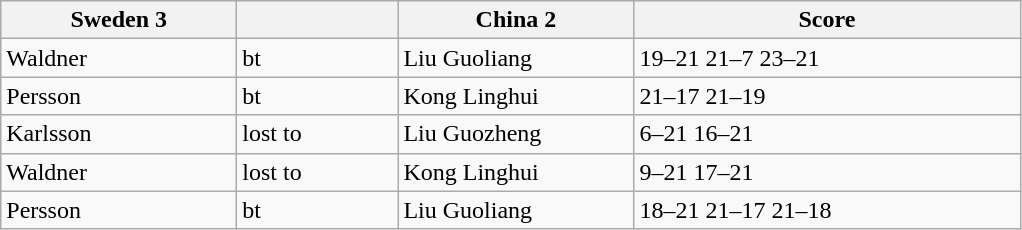<table class="wikitable">
<tr>
<th width=150> Sweden 3</th>
<th width=100></th>
<th width=150> China 2</th>
<th width=250>Score</th>
</tr>
<tr>
<td>Waldner</td>
<td>bt</td>
<td>Liu Guoliang</td>
<td>19–21 21–7 23–21</td>
</tr>
<tr>
<td>Persson</td>
<td>bt</td>
<td>Kong Linghui</td>
<td>21–17 21–19</td>
</tr>
<tr>
<td>Karlsson</td>
<td>lost to</td>
<td>Liu Guozheng</td>
<td>6–21 16–21</td>
</tr>
<tr>
<td>Waldner</td>
<td>lost to</td>
<td>Kong Linghui</td>
<td>9–21 17–21</td>
</tr>
<tr>
<td>Persson</td>
<td>bt</td>
<td>Liu Guoliang</td>
<td>18–21 21–17 21–18</td>
</tr>
</table>
